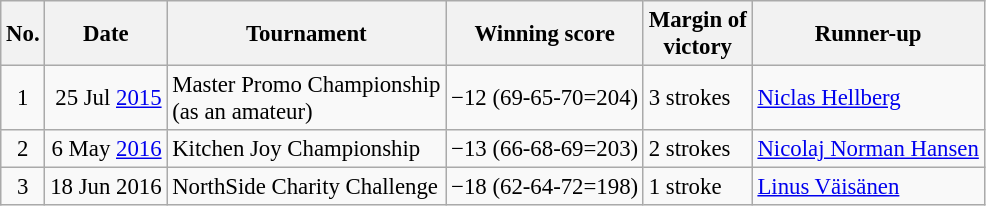<table class="wikitable" style="font-size:95%;">
<tr>
<th>No.</th>
<th>Date</th>
<th>Tournament</th>
<th>Winning score</th>
<th>Margin of<br>victory</th>
<th>Runner-up</th>
</tr>
<tr>
<td align=center>1</td>
<td align=right>25 Jul <a href='#'>2015</a></td>
<td>Master Promo Championship<br>(as an amateur)</td>
<td>−12 (69-65-70=204)</td>
<td>3 strokes</td>
<td> <a href='#'>Niclas Hellberg</a></td>
</tr>
<tr>
<td align=center>2</td>
<td align=right>6 May <a href='#'>2016</a></td>
<td>Kitchen Joy Championship</td>
<td>−13 (66-68-69=203)</td>
<td>2 strokes</td>
<td> <a href='#'>Nicolaj Norman Hansen</a></td>
</tr>
<tr>
<td align=center>3</td>
<td align=right>18 Jun 2016</td>
<td>NorthSide Charity Challenge</td>
<td>−18 (62-64-72=198)</td>
<td>1 stroke</td>
<td> <a href='#'>Linus Väisänen</a></td>
</tr>
</table>
